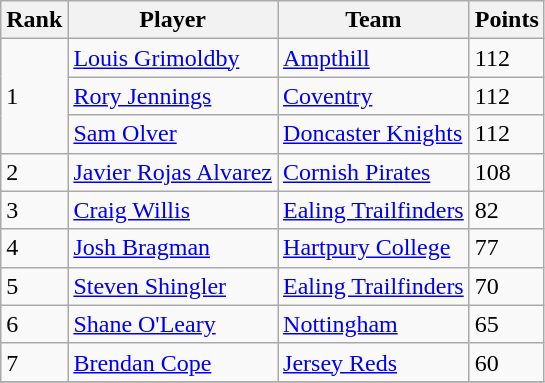<table class="wikitable">
<tr>
<th>Rank</th>
<th>Player</th>
<th>Team</th>
<th>Points</th>
</tr>
<tr>
<td rowspan=3>1</td>
<td> <a href='#'>Louis Grimoldby</a></td>
<td><a href='#'>Ampthill</a></td>
<td>112</td>
</tr>
<tr>
<td> <a href='#'>Rory Jennings</a></td>
<td><a href='#'>Coventry</a></td>
<td>112</td>
</tr>
<tr>
<td> <a href='#'>Sam Olver</a></td>
<td><a href='#'>Doncaster Knights</a></td>
<td>112</td>
</tr>
<tr>
<td>2</td>
<td> <a href='#'>Javier Rojas Alvarez</a></td>
<td><a href='#'>Cornish Pirates</a></td>
<td>108</td>
</tr>
<tr>
<td>3</td>
<td> <a href='#'>Craig Willis</a></td>
<td><a href='#'>Ealing Trailfinders</a></td>
<td>82</td>
</tr>
<tr>
<td>4</td>
<td> <a href='#'>Josh Bragman</a></td>
<td><a href='#'>Hartpury College</a></td>
<td>77</td>
</tr>
<tr>
<td>5</td>
<td> <a href='#'>Steven Shingler</a></td>
<td><a href='#'>Ealing Trailfinders</a></td>
<td>70</td>
</tr>
<tr>
<td>6</td>
<td> <a href='#'>Shane O'Leary</a></td>
<td><a href='#'>Nottingham</a></td>
<td>65</td>
</tr>
<tr>
<td>7</td>
<td> <a href='#'>Brendan Cope</a></td>
<td><a href='#'>Jersey Reds</a></td>
<td>60</td>
</tr>
<tr>
</tr>
</table>
